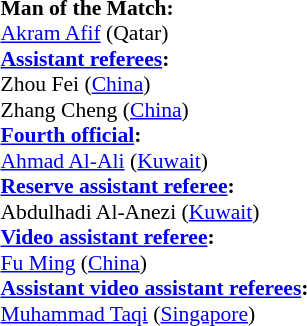<table style="width:100%; font-size:90%;">
<tr>
<td><br><strong>Man of the Match:</strong>
<br><a href='#'>Akram Afif</a> (Qatar)<br><strong><a href='#'>Assistant referees</a>:</strong>
<br>Zhou Fei (<a href='#'>China</a>)
<br>Zhang Cheng (<a href='#'>China</a>)
<br><strong><a href='#'>Fourth official</a>:</strong>
<br><a href='#'>Ahmad Al-Ali</a> (<a href='#'>Kuwait</a>)
<br><strong><a href='#'>Reserve assistant referee</a>:</strong>
<br>Abdulhadi Al-Anezi (<a href='#'>Kuwait</a>)
<br><strong><a href='#'>Video assistant referee</a>:</strong>
<br><a href='#'>Fu Ming</a> (<a href='#'>China</a>)
<br><strong><a href='#'>Assistant video assistant referees</a>:</strong>
<br><a href='#'>Muhammad Taqi</a> (<a href='#'>Singapore</a>)</td>
</tr>
</table>
